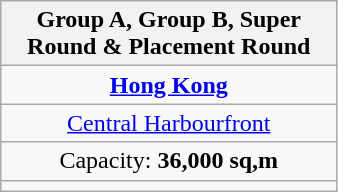<table class="wikitable" style="text-align:center" width=225>
<tr>
<th>Group A, Group B, Super Round & Placement Round</th>
</tr>
<tr>
<td> <strong><a href='#'>Hong Kong</a></strong></td>
</tr>
<tr>
<td><a href='#'>Central Harbourfront</a></td>
</tr>
<tr>
<td>Capacity: <strong>36,000 sq,m</strong></td>
</tr>
<tr>
<td></td>
</tr>
</table>
